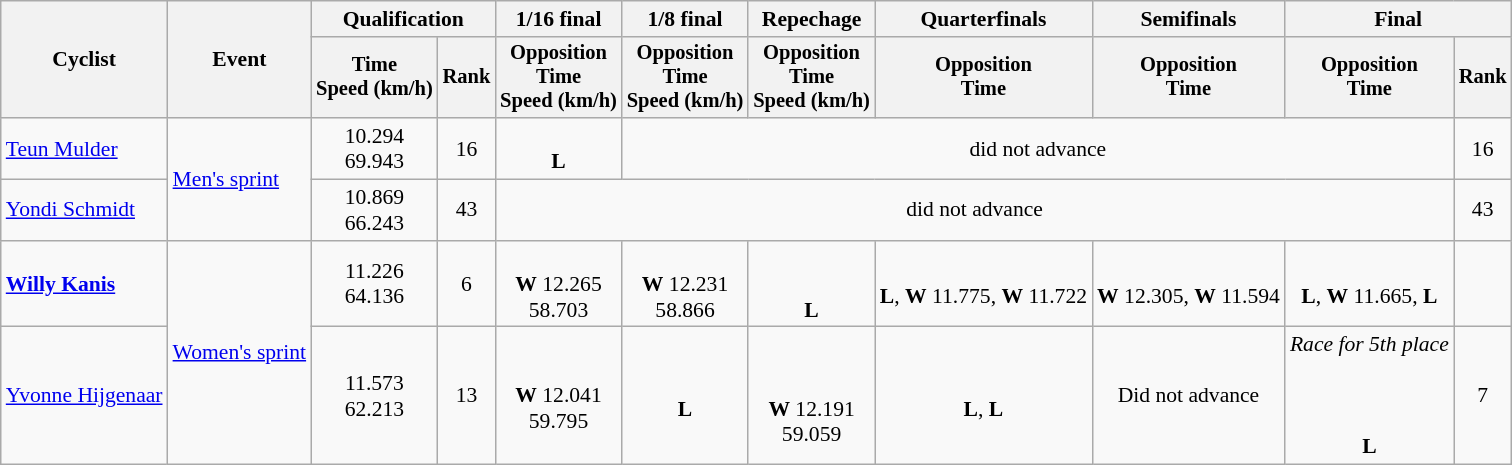<table class="wikitable" style="font-size:90%">
<tr>
<th rowspan=2>Cyclist</th>
<th rowspan=2>Event</th>
<th colspan=2>Qualification</th>
<th>1/16 final</th>
<th>1/8 final</th>
<th>Repechage</th>
<th>Quarterfinals</th>
<th>Semifinals</th>
<th colspan=2>Final</th>
</tr>
<tr style="font-size:95%">
<th>Time<br>Speed (km/h)</th>
<th>Rank</th>
<th>Opposition<br>Time<br>Speed (km/h)</th>
<th>Opposition<br>Time<br>Speed (km/h)</th>
<th>Opposition<br>Time<br>Speed (km/h)</th>
<th>Opposition<br>Time</th>
<th>Opposition<br>Time</th>
<th>Opposition<br>Time</th>
<th>Rank</th>
</tr>
<tr align=center>
<td align=left><a href='#'>Teun Mulder</a></td>
<td align=left rowspan=2><a href='#'>Men's sprint</a></td>
<td>10.294<br>69.943</td>
<td>16</td>
<td><br><strong>L</strong></td>
<td colspan=5>did not advance</td>
<td>16</td>
</tr>
<tr align=center>
<td align=left><a href='#'>Yondi Schmidt</a></td>
<td>10.869<br>66.243</td>
<td>43</td>
<td colspan=6>did not advance</td>
<td>43</td>
</tr>
<tr align=center>
<td align=left><strong><a href='#'>Willy Kanis</a></strong></td>
<td align=left rowspan=2><a href='#'>Women's sprint</a></td>
<td>11.226<br>64.136</td>
<td>6</td>
<td><br><strong>W</strong> 12.265<br>58.703</td>
<td><br><strong>W</strong> 12.231<br>58.866</td>
<td><br><br><strong>L</strong></td>
<td><br><strong>L</strong>, <strong>W</strong> 11.775, <strong>W</strong> 11.722</td>
<td><br><strong>W</strong> 12.305, <strong>W</strong> 11.594</td>
<td><br><strong>L</strong>, <strong>W</strong> 11.665, <strong>L</strong></td>
<td></td>
</tr>
<tr align=center>
<td align=left><a href='#'>Yvonne Hijgenaar</a></td>
<td>11.573<br>62.213</td>
<td>13</td>
<td><br><strong>W</strong> 12.041<br>59.795</td>
<td><br><strong>L</strong></td>
<td><br><br><strong>W</strong> 12.191<br>59.059</td>
<td><br><strong>L</strong>, <strong>L</strong></td>
<td>Did not advance</td>
<td><em>Race for 5th place</em><br><br><br><br><strong>L</strong></td>
<td>7</td>
</tr>
</table>
